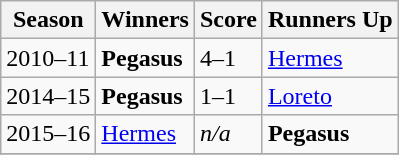<table class="wikitable collapsible">
<tr>
<th>Season</th>
<th>Winners</th>
<th>Score</th>
<th>Runners Up</th>
</tr>
<tr>
<td>2010–11</td>
<td><strong>Pegasus</strong> </td>
<td>4–1</td>
<td><a href='#'>Hermes</a></td>
</tr>
<tr>
<td>2014–15</td>
<td><strong>Pegasus</strong> </td>
<td>1–1 </td>
<td><a href='#'>Loreto</a></td>
</tr>
<tr>
<td>2015–16</td>
<td><a href='#'>Hermes</a></td>
<td><em>n/a</em></td>
<td><strong>Pegasus</strong></td>
</tr>
<tr>
</tr>
</table>
